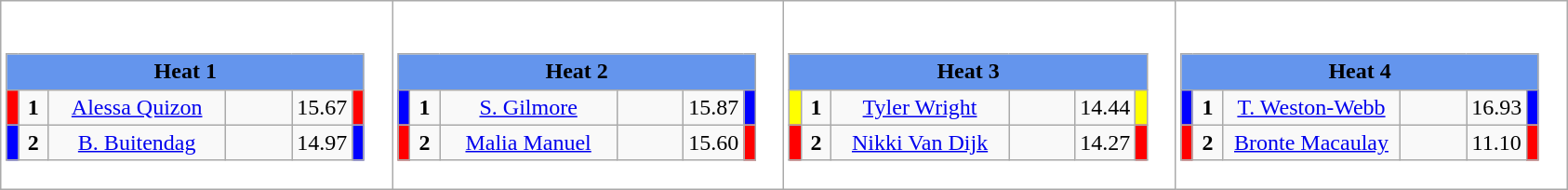<table class="wikitable" style="background:#fff;">
<tr>
<td><div><br><table class="wikitable">
<tr>
<td colspan="6"  style="text-align:center; background:#6495ed;"><strong>Heat 1</strong></td>
</tr>
<tr>
<td style="width:01px; background: #f00;"></td>
<td style="width:14px; text-align:center;"><strong>1</strong></td>
<td style="width:120px; text-align:center;"><a href='#'>Alessa Quizon</a></td>
<td style="width:40px; text-align:center;"></td>
<td style="width:20px; text-align:center;">15.67</td>
<td style="width:01px; background: #f00;"></td>
</tr>
<tr>
<td style="width:01px; background: #00f;"></td>
<td style="width:14px; text-align:center;"><strong>2</strong></td>
<td style="width:120px; text-align:center;"><a href='#'>B. Buitendag</a></td>
<td style="width:40px; text-align:center;"></td>
<td style="width:20px; text-align:center;">14.97</td>
<td style="width:01px; background: #00f;"></td>
</tr>
</table>
</div></td>
<td><div><br><table class="wikitable">
<tr>
<td colspan="6"  style="text-align:center; background:#6495ed;"><strong>Heat 2</strong></td>
</tr>
<tr>
<td style="width:01px; background: #00f;"></td>
<td style="width:14px; text-align:center;"><strong>1</strong></td>
<td style="width:120px; text-align:center;"><a href='#'>S. Gilmore</a></td>
<td style="width:40px; text-align:center;"></td>
<td style="width:20px; text-align:center;">15.87</td>
<td style="width:01px; background: #00f;"></td>
</tr>
<tr>
<td style="width:01px; background: #f00;"></td>
<td style="width:14px; text-align:center;"><strong>2</strong></td>
<td style="width:120px; text-align:center;"><a href='#'>Malia Manuel</a></td>
<td style="width:40px; text-align:center;"></td>
<td style="width:20px; text-align:center;">15.60</td>
<td style="width:01px; background: #f00;"></td>
</tr>
</table>
</div></td>
<td><div><br><table class="wikitable">
<tr>
<td colspan="6"  style="text-align:center; background:#6495ed;"><strong>Heat 3</strong></td>
</tr>
<tr>
<td style="width:01px; background: #ff0;"></td>
<td style="width:14px; text-align:center;"><strong>1</strong></td>
<td style="width:120px; text-align:center;"><a href='#'>Tyler Wright</a></td>
<td style="width:40px; text-align:center;"></td>
<td style="width:20px; text-align:center;">14.44</td>
<td style="width:01px; background: #ff0;"></td>
</tr>
<tr>
<td style="width:01px; background: #f00;"></td>
<td style="width:14px; text-align:center;"><strong>2</strong></td>
<td style="width:120px; text-align:center;"><a href='#'>Nikki Van Dijk</a></td>
<td style="width:40px; text-align:center;"></td>
<td style="width:20px; text-align:center;">14.27</td>
<td style="width:01px; background: #f00;"></td>
</tr>
</table>
</div></td>
<td><div><br><table class="wikitable">
<tr>
<td colspan="6"  style="text-align:center; background:#6495ed;"><strong>Heat 4</strong></td>
</tr>
<tr>
<td style="width:01px; background: #00f;"></td>
<td style="width:14px; text-align:center;"><strong>1</strong></td>
<td style="width:120px; text-align:center;"><a href='#'>T. Weston-Webb</a></td>
<td style="width:40px; text-align:center;"></td>
<td style="width:20px; text-align:center;">16.93</td>
<td style="width:01px; background: #00f;"></td>
</tr>
<tr>
<td style="width:01px; background: #f00;"></td>
<td style="width:14px; text-align:center;"><strong>2</strong></td>
<td style="width:120px; text-align:center;"><a href='#'>Bronte Macaulay</a></td>
<td style="width:40px; text-align:center;"></td>
<td style="width:20px; text-align:center;">11.10</td>
<td style="width:01px; background: #f00;"></td>
</tr>
</table>
</div></td>
</tr>
</table>
